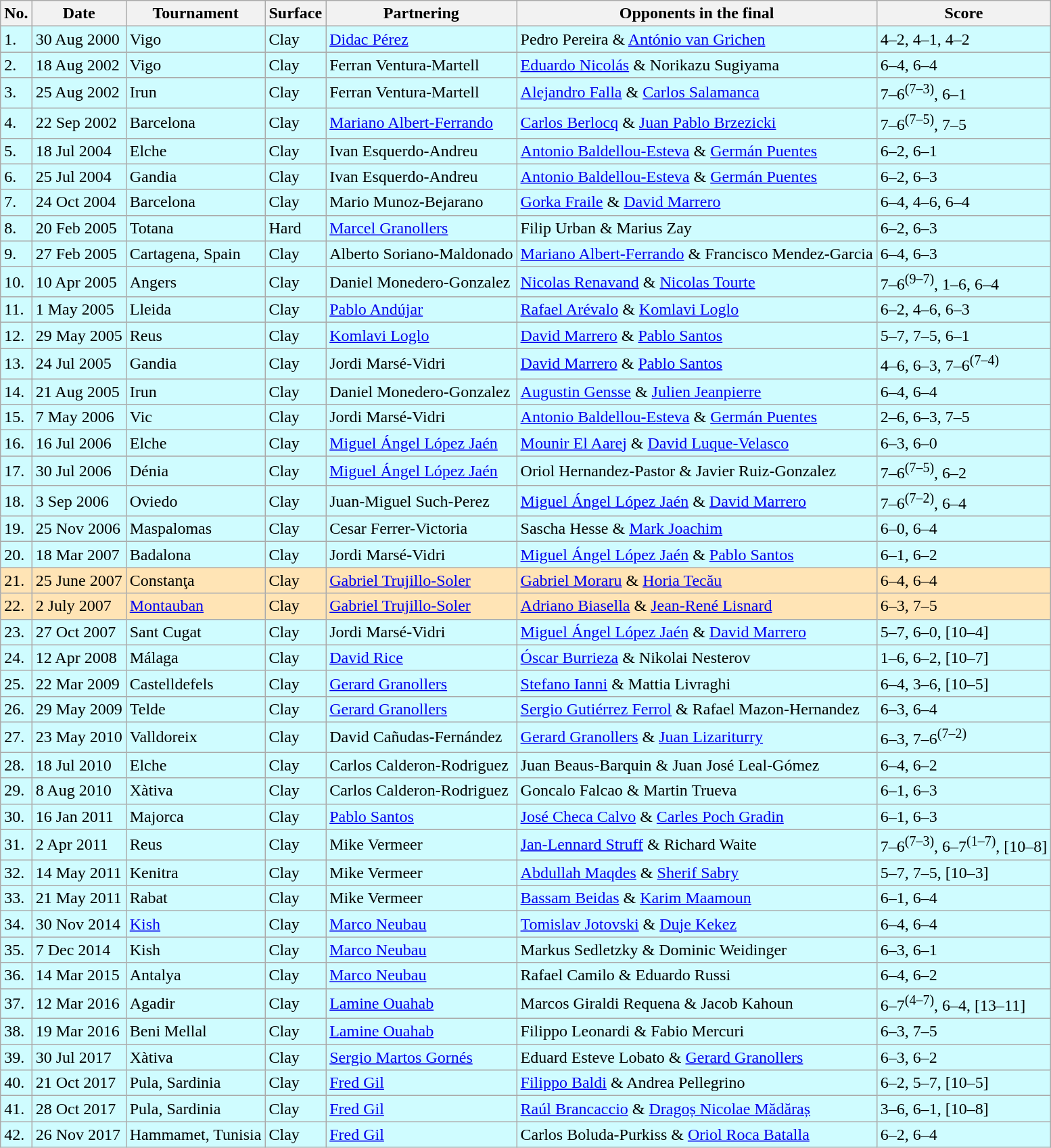<table class="wikitable">
<tr>
<th>No.</th>
<th>Date</th>
<th>Tournament</th>
<th>Surface</th>
<th>Partnering</th>
<th>Opponents in the final</th>
<th>Score</th>
</tr>
<tr bgcolor="CFFCFF">
<td>1.</td>
<td>30 Aug 2000</td>
<td>Vigo</td>
<td>Clay</td>
<td> <a href='#'>Didac Pérez</a></td>
<td> Pedro Pereira &  <a href='#'>António van Grichen</a></td>
<td>4–2, 4–1, 4–2</td>
</tr>
<tr bgcolor="CFFCFF">
<td>2.</td>
<td>18 Aug 2002</td>
<td>Vigo</td>
<td>Clay</td>
<td> Ferran Ventura-Martell</td>
<td> <a href='#'>Eduardo Nicolás</a> &  Norikazu Sugiyama</td>
<td>6–4, 6–4</td>
</tr>
<tr bgcolor="CFFCFF">
<td>3.</td>
<td>25 Aug 2002</td>
<td>Irun</td>
<td>Clay</td>
<td> Ferran Ventura-Martell</td>
<td> <a href='#'>Alejandro Falla</a> &  <a href='#'>Carlos Salamanca</a></td>
<td>7–6<sup>(7–3)</sup>, 6–1</td>
</tr>
<tr bgcolor="CFFCFF">
<td>4.</td>
<td>22 Sep 2002</td>
<td>Barcelona</td>
<td>Clay</td>
<td> <a href='#'>Mariano Albert-Ferrando</a></td>
<td> <a href='#'>Carlos Berlocq</a> &  <a href='#'>Juan Pablo Brzezicki</a></td>
<td>7–6<sup>(7–5)</sup>, 7–5</td>
</tr>
<tr bgcolor="CFFCFF">
<td>5.</td>
<td>18 Jul 2004</td>
<td>Elche</td>
<td>Clay</td>
<td> Ivan Esquerdo-Andreu</td>
<td> <a href='#'>Antonio Baldellou-Esteva</a> &  <a href='#'>Germán Puentes</a></td>
<td>6–2, 6–1</td>
</tr>
<tr bgcolor="CFFCFF">
<td>6.</td>
<td>25 Jul 2004</td>
<td>Gandia</td>
<td>Clay</td>
<td> Ivan Esquerdo-Andreu</td>
<td> <a href='#'>Antonio Baldellou-Esteva</a> &  <a href='#'>Germán Puentes</a></td>
<td>6–2, 6–3</td>
</tr>
<tr bgcolor="CFFCFF">
<td>7.</td>
<td>24 Oct 2004</td>
<td>Barcelona</td>
<td>Clay</td>
<td> Mario Munoz-Bejarano</td>
<td> <a href='#'>Gorka Fraile</a> &  <a href='#'>David Marrero</a></td>
<td>6–4, 4–6, 6–4</td>
</tr>
<tr bgcolor="CFFCFF">
<td>8.</td>
<td>20 Feb 2005</td>
<td>Totana</td>
<td>Hard</td>
<td> <a href='#'>Marcel Granollers</a></td>
<td> Filip Urban &  Marius Zay</td>
<td>6–2, 6–3</td>
</tr>
<tr bgcolor="CFFCFF">
<td>9.</td>
<td>27 Feb 2005</td>
<td>Cartagena, Spain</td>
<td>Clay</td>
<td> Alberto Soriano-Maldonado</td>
<td> <a href='#'>Mariano Albert-Ferrando</a> &  Francisco Mendez-Garcia</td>
<td>6–4, 6–3</td>
</tr>
<tr bgcolor="CFFCFF">
<td>10.</td>
<td>10 Apr 2005</td>
<td>Angers</td>
<td>Clay</td>
<td> Daniel Monedero-Gonzalez</td>
<td> <a href='#'>Nicolas Renavand</a> &  <a href='#'>Nicolas Tourte</a></td>
<td>7–6<sup>(9–7)</sup>, 1–6, 6–4</td>
</tr>
<tr bgcolor="CFFCFF">
<td>11.</td>
<td>1 May 2005</td>
<td>Lleida</td>
<td>Clay</td>
<td> <a href='#'>Pablo Andújar</a></td>
<td> <a href='#'>Rafael Arévalo</a> &  <a href='#'>Komlavi Loglo</a></td>
<td>6–2, 4–6, 6–3</td>
</tr>
<tr bgcolor="CFFCFF">
<td>12.</td>
<td>29 May 2005</td>
<td>Reus</td>
<td>Clay</td>
<td> <a href='#'>Komlavi Loglo</a></td>
<td> <a href='#'>David Marrero</a> &  <a href='#'>Pablo Santos</a></td>
<td>5–7, 7–5, 6–1</td>
</tr>
<tr bgcolor="CFFCFF">
<td>13.</td>
<td>24 Jul 2005</td>
<td>Gandia</td>
<td>Clay</td>
<td> Jordi Marsé-Vidri</td>
<td> <a href='#'>David Marrero</a> &  <a href='#'>Pablo Santos</a></td>
<td>4–6, 6–3, 7–6<sup>(7–4)</sup></td>
</tr>
<tr bgcolor="CFFCFF">
<td>14.</td>
<td>21 Aug 2005</td>
<td>Irun</td>
<td>Clay</td>
<td> Daniel Monedero-Gonzalez</td>
<td> <a href='#'>Augustin Gensse</a> &  <a href='#'>Julien Jeanpierre</a></td>
<td>6–4, 6–4</td>
</tr>
<tr bgcolor="CFFCFF">
<td>15.</td>
<td>7 May 2006</td>
<td>Vic</td>
<td>Clay</td>
<td> Jordi Marsé-Vidri</td>
<td> <a href='#'>Antonio Baldellou-Esteva</a> &  <a href='#'>Germán Puentes</a></td>
<td>2–6, 6–3, 7–5</td>
</tr>
<tr bgcolor="CFFCFF">
<td>16.</td>
<td>16 Jul 2006</td>
<td>Elche</td>
<td>Clay</td>
<td> <a href='#'>Miguel Ángel López Jaén</a></td>
<td> <a href='#'>Mounir El Aarej</a> &  <a href='#'>David Luque-Velasco</a></td>
<td>6–3, 6–0</td>
</tr>
<tr bgcolor="CFFCFF">
<td>17.</td>
<td>30 Jul 2006</td>
<td>Dénia</td>
<td>Clay</td>
<td> <a href='#'>Miguel Ángel López Jaén</a></td>
<td> Oriol Hernandez-Pastor &  Javier Ruiz-Gonzalez</td>
<td>7–6<sup>(7–5)</sup>, 6–2</td>
</tr>
<tr bgcolor="CFFCFF">
<td>18.</td>
<td>3 Sep 2006</td>
<td>Oviedo</td>
<td>Clay</td>
<td> Juan-Miguel Such-Perez</td>
<td> <a href='#'>Miguel Ángel López Jaén</a> &  <a href='#'>David Marrero</a></td>
<td>7–6<sup>(7–2)</sup>, 6–4</td>
</tr>
<tr bgcolor="CFFCFF">
<td>19.</td>
<td>25 Nov 2006</td>
<td>Maspalomas</td>
<td>Clay</td>
<td> Cesar Ferrer-Victoria</td>
<td> Sascha Hesse &  <a href='#'>Mark Joachim</a></td>
<td>6–0, 6–4</td>
</tr>
<tr bgcolor="CFFCFF">
<td>20.</td>
<td>18 Mar 2007</td>
<td>Badalona</td>
<td>Clay</td>
<td> Jordi Marsé-Vidri</td>
<td> <a href='#'>Miguel Ángel López Jaén</a> &  <a href='#'>Pablo Santos</a></td>
<td>6–1, 6–2</td>
</tr>
<tr bgcolor="moccasin">
<td>21.</td>
<td>25 June 2007</td>
<td>Constanţa</td>
<td>Clay</td>
<td> <a href='#'>Gabriel Trujillo-Soler</a></td>
<td> <a href='#'>Gabriel Moraru</a> &  <a href='#'>Horia Tecău</a></td>
<td>6–4, 6–4</td>
</tr>
<tr bgcolor="moccasin">
<td>22.</td>
<td>2 July 2007</td>
<td><a href='#'>Montauban</a></td>
<td>Clay</td>
<td> <a href='#'>Gabriel Trujillo-Soler</a></td>
<td> <a href='#'>Adriano Biasella</a> &  <a href='#'>Jean-René Lisnard</a></td>
<td>6–3, 7–5</td>
</tr>
<tr bgcolor="CFFCFF">
<td>23.</td>
<td>27 Oct 2007</td>
<td Sant Cugat del Vallès>Sant Cugat</td>
<td>Clay</td>
<td> Jordi Marsé-Vidri</td>
<td> <a href='#'>Miguel Ángel López Jaén</a> &  <a href='#'>David Marrero</a></td>
<td>5–7, 6–0, [10–4]</td>
</tr>
<tr bgcolor="CFFCFF">
<td>24.</td>
<td>12 Apr 2008</td>
<td>Málaga</td>
<td>Clay</td>
<td> <a href='#'>David Rice</a></td>
<td> <a href='#'>Óscar Burrieza</a> &  Nikolai Nesterov</td>
<td>1–6, 6–2, [10–7]</td>
</tr>
<tr bgcolor="CFFCFF">
<td>25.</td>
<td>22 Mar 2009</td>
<td>Castelldefels</td>
<td>Clay</td>
<td> <a href='#'>Gerard Granollers</a></td>
<td> <a href='#'>Stefano Ianni</a> &  Mattia Livraghi</td>
<td>6–4, 3–6, [10–5]</td>
</tr>
<tr bgcolor="CFFCFF">
<td>26.</td>
<td>29 May 2009</td>
<td>Telde</td>
<td>Clay</td>
<td> <a href='#'>Gerard Granollers</a></td>
<td> <a href='#'>Sergio Gutiérrez Ferrol</a> &  Rafael Mazon-Hernandez</td>
<td>6–3, 6–4</td>
</tr>
<tr bgcolor="CFFCFF">
<td>27.</td>
<td>23 May 2010</td>
<td>Valldoreix</td>
<td>Clay</td>
<td> David Cañudas-Fernández</td>
<td> <a href='#'>Gerard Granollers</a> &  <a href='#'>Juan Lizariturry</a></td>
<td>6–3, 7–6<sup>(7–2)</sup></td>
</tr>
<tr bgcolor="CFFCFF">
<td>28.</td>
<td>18 Jul 2010</td>
<td>Elche</td>
<td>Clay</td>
<td> Carlos Calderon-Rodriguez</td>
<td> Juan Beaus-Barquin &  Juan José Leal-Gómez</td>
<td>6–4, 6–2</td>
</tr>
<tr bgcolor="CFFCFF">
<td>29.</td>
<td>8 Aug 2010</td>
<td>Xàtiva</td>
<td>Clay</td>
<td> Carlos Calderon-Rodriguez</td>
<td> Goncalo Falcao &  Martin Trueva</td>
<td>6–1, 6–3</td>
</tr>
<tr bgcolor="CFFCFF">
<td>30.</td>
<td>16 Jan 2011</td>
<td>Majorca</td>
<td>Clay</td>
<td> <a href='#'>Pablo Santos</a></td>
<td> <a href='#'>José Checa Calvo</a> &  <a href='#'>Carles Poch Gradin</a></td>
<td>6–1, 6–3</td>
</tr>
<tr bgcolor="CFFCFF">
<td>31.</td>
<td>2 Apr 2011</td>
<td>Reus</td>
<td>Clay</td>
<td> Mike Vermeer</td>
<td> <a href='#'>Jan-Lennard Struff</a> &  Richard Waite</td>
<td>7–6<sup>(7–3)</sup>, 6–7<sup>(1–7)</sup>, [10–8]</td>
</tr>
<tr bgcolor="CFFCFF">
<td>32.</td>
<td>14 May 2011</td>
<td>Kenitra</td>
<td>Clay</td>
<td> Mike Vermeer</td>
<td> <a href='#'>Abdullah Maqdes</a> &  <a href='#'>Sherif Sabry</a></td>
<td>5–7, 7–5, [10–3]</td>
</tr>
<tr bgcolor="CFFCFF">
<td>33.</td>
<td>21 May 2011</td>
<td>Rabat</td>
<td>Clay</td>
<td> Mike Vermeer</td>
<td> <a href='#'>Bassam Beidas</a> &  <a href='#'>Karim Maamoun</a></td>
<td>6–1, 6–4</td>
</tr>
<tr bgcolor="CFFCFF">
<td>34.</td>
<td>30 Nov 2014</td>
<td><a href='#'>Kish</a></td>
<td>Clay</td>
<td> <a href='#'>Marco Neubau</a></td>
<td> <a href='#'>Tomislav Jotovski</a> &  <a href='#'>Duje Kekez</a></td>
<td>6–4, 6–4</td>
</tr>
<tr bgcolor="CFFCFF">
<td>35.</td>
<td>7 Dec 2014</td>
<td>Kish</td>
<td>Clay</td>
<td> <a href='#'>Marco Neubau</a></td>
<td> Markus Sedletzky &  Dominic Weidinger</td>
<td>6–3, 6–1</td>
</tr>
<tr bgcolor="CFFCFF">
<td>36.</td>
<td>14 Mar 2015</td>
<td>Antalya</td>
<td>Clay</td>
<td> <a href='#'>Marco Neubau</a></td>
<td> Rafael Camilo &  Eduardo Russi</td>
<td>6–4, 6–2</td>
</tr>
<tr bgcolor="CFFCFF">
<td>37.</td>
<td>12 Mar 2016</td>
<td>Agadir</td>
<td>Clay</td>
<td> <a href='#'>Lamine Ouahab</a></td>
<td> Marcos Giraldi Requena &  Jacob Kahoun</td>
<td>6–7<sup>(4–7)</sup>, 6–4, [13–11]</td>
</tr>
<tr bgcolor="CFFCFF">
<td>38.</td>
<td>19 Mar 2016</td>
<td>Beni Mellal</td>
<td>Clay</td>
<td> <a href='#'>Lamine Ouahab</a></td>
<td> Filippo Leonardi &  Fabio Mercuri</td>
<td>6–3, 7–5</td>
</tr>
<tr bgcolor="CFFCFF">
<td>39.</td>
<td>30 Jul 2017</td>
<td>Xàtiva</td>
<td>Clay</td>
<td> <a href='#'>Sergio Martos Gornés</a></td>
<td> Eduard Esteve Lobato &  <a href='#'>Gerard Granollers</a></td>
<td>6–3, 6–2</td>
</tr>
<tr bgcolor="CFFCFF">
<td>40.</td>
<td>21 Oct 2017</td>
<td>Pula, Sardinia</td>
<td>Clay</td>
<td> <a href='#'>Fred Gil</a></td>
<td> <a href='#'>Filippo Baldi</a> &  Andrea Pellegrino</td>
<td>6–2, 5–7, [10–5]</td>
</tr>
<tr bgcolor="CFFCFF">
<td>41.</td>
<td>28 Oct 2017</td>
<td>Pula, Sardinia</td>
<td>Clay</td>
<td> <a href='#'>Fred Gil</a></td>
<td> <a href='#'>Raúl Brancaccio</a> &  <a href='#'>Dragoș Nicolae Mădăraș</a></td>
<td>3–6, 6–1, [10–8]</td>
</tr>
<tr bgcolor="CFFCFF">
<td>42.</td>
<td>26 Nov 2017</td>
<td>Hammamet, Tunisia</td>
<td>Clay</td>
<td> <a href='#'>Fred Gil</a></td>
<td> Carlos Boluda-Purkiss &  <a href='#'>Oriol Roca Batalla</a></td>
<td>6–2, 6–4</td>
</tr>
</table>
